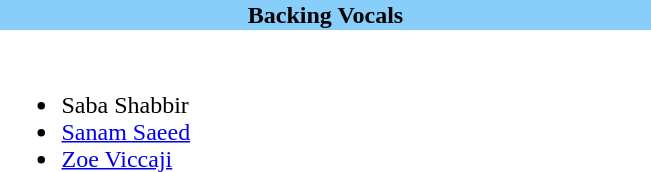<table style="border-spacing: 6px; border: 0px;">
<tr>
<th style="color:black; width:27em; background:#87CEFA; text-align:center">Backing Vocals</th>
</tr>
<tr>
<td colspan="2"><br><ul><li>Saba Shabbir</li><li><a href='#'>Sanam Saeed</a></li><li><a href='#'>Zoe Viccaji</a></li></ul></td>
</tr>
</table>
